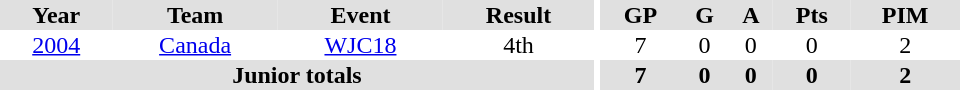<table border="0" cellpadding="1" cellspacing="0" ID="Table3" style="text-align:center; width:40em">
<tr ALIGN="center" bgcolor="#e0e0e0">
<th>Year</th>
<th>Team</th>
<th>Event</th>
<th>Result</th>
<th rowspan="99" bgcolor="#ffffff"></th>
<th>GP</th>
<th>G</th>
<th>A</th>
<th>Pts</th>
<th>PIM</th>
</tr>
<tr>
<td><a href='#'>2004</a></td>
<td><a href='#'>Canada</a></td>
<td><a href='#'>WJC18</a></td>
<td>4th</td>
<td>7</td>
<td>0</td>
<td>0</td>
<td>0</td>
<td>2</td>
</tr>
<tr bgcolor="#e0e0e0">
<th colspan="4">Junior totals</th>
<th>7</th>
<th>0</th>
<th>0</th>
<th>0</th>
<th>2</th>
</tr>
</table>
